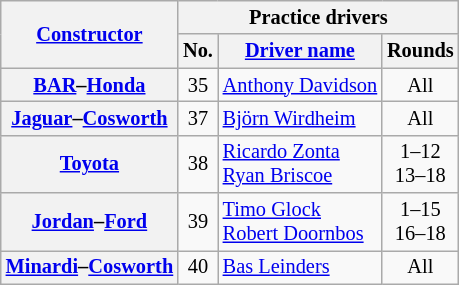<table class="wikitable" style="font-size:85%">
<tr>
<th scope="col" rowspan="2"><a href='#'>Constructor</a></th>
<th colspan="4" scope="col" class="unsortable">Practice drivers</th>
</tr>
<tr>
<th class="unsortable">No.</th>
<th scope="col" class="unsortable"><a href='#'>Driver name</a></th>
<th class="unsortable">Rounds</th>
</tr>
<tr>
<th nowrap><a href='#'>BAR</a>–<a href='#'>Honda</a></th>
<td align="center" nowrap>35</td>
<td nowrap> <a href='#'>Anthony Davidson</a></td>
<td align="center" nowrap>All</td>
</tr>
<tr>
<th nowrap><a href='#'>Jaguar</a>–<a href='#'>Cosworth</a></th>
<td align="center" nowrap>37</td>
<td nowrap> <a href='#'>Björn Wirdheim</a></td>
<td align="center" nowrap>All</td>
</tr>
<tr>
<th nowrap><a href='#'>Toyota</a></th>
<td align="center" nowrap>38</td>
<td nowrap> <a href='#'>Ricardo Zonta</a><br> <a href='#'>Ryan Briscoe</a></td>
<td align="center" nowrap>1–12<br>13–18</td>
</tr>
<tr>
<th nowrap><a href='#'>Jordan</a>–<a href='#'>Ford</a></th>
<td align="center" nowrap>39</td>
<td nowrap> <a href='#'>Timo Glock</a><br> <a href='#'>Robert Doornbos</a></td>
<td align="center" nowrap>1–15<br>16–18</td>
</tr>
<tr>
<th nowrap><a href='#'>Minardi</a>–<a href='#'>Cosworth</a></th>
<td align="center" nowrap>40</td>
<td nowrap> <a href='#'>Bas Leinders</a></td>
<td align="center" nowrap>All</td>
</tr>
</table>
